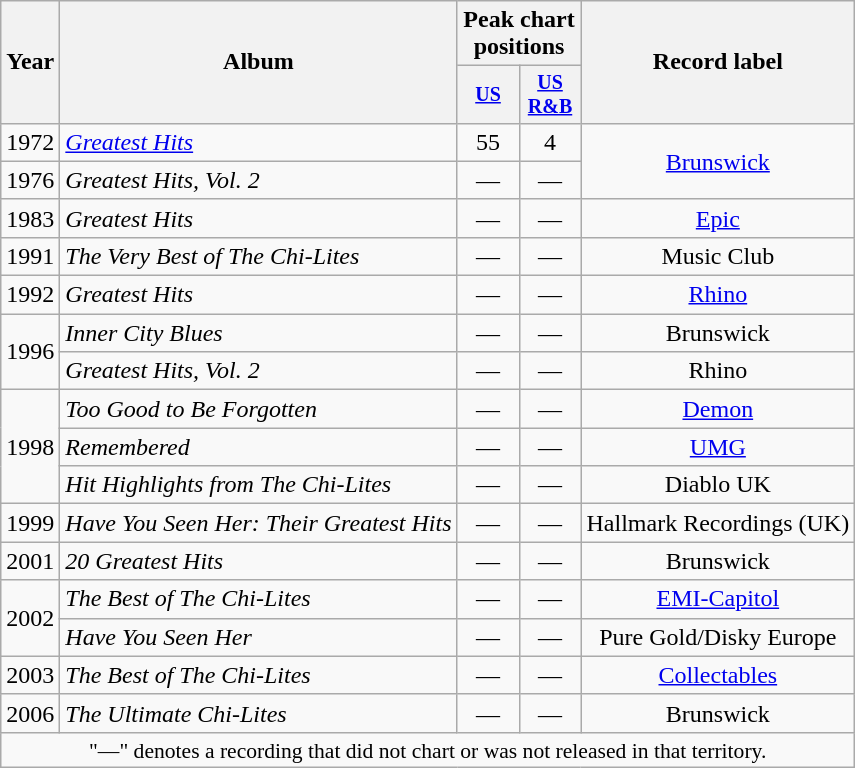<table class="wikitable" style="text-align:center;">
<tr>
<th rowspan="2">Year</th>
<th rowspan="2">Album</th>
<th colspan="2">Peak chart positions</th>
<th rowspan="2">Record label</th>
</tr>
<tr style="font-size:smaller;">
<th width="35"><a href='#'>US</a><br></th>
<th width="35"><a href='#'>US<br>R&B</a><br></th>
</tr>
<tr>
<td rowspan="1">1972</td>
<td align="left"><em><a href='#'>Greatest Hits</a></em></td>
<td>55</td>
<td>4</td>
<td rowspan="2"><a href='#'>Brunswick</a></td>
</tr>
<tr>
<td rowspan="1">1976</td>
<td align="left"><em>Greatest Hits, Vol. 2</em></td>
<td>—</td>
<td>—</td>
</tr>
<tr>
<td rowspan="1">1983</td>
<td align="left"><em>Greatest Hits</em></td>
<td>—</td>
<td>—</td>
<td rowspan="1"><a href='#'>Epic</a></td>
</tr>
<tr>
<td rowspan="1">1991</td>
<td align="left"><em>The Very Best of The Chi-Lites</em></td>
<td>—</td>
<td>—</td>
<td rowspan="1">Music Club</td>
</tr>
<tr>
<td rowspan="1">1992</td>
<td align="left"><em>Greatest Hits</em></td>
<td>—</td>
<td>—</td>
<td rowspan="1"><a href='#'>Rhino</a></td>
</tr>
<tr>
<td rowspan="2">1996</td>
<td align="left"><em>Inner City Blues</em></td>
<td>—</td>
<td>—</td>
<td rowspan="1">Brunswick</td>
</tr>
<tr>
<td align="left"><em>Greatest Hits, Vol. 2</em></td>
<td>—</td>
<td>—</td>
<td rowspan="1">Rhino</td>
</tr>
<tr>
<td rowspan="3">1998</td>
<td align="left"><em>Too Good to Be Forgotten</em></td>
<td>—</td>
<td>—</td>
<td rowspan="1"><a href='#'>Demon</a></td>
</tr>
<tr>
<td align="left"><em>Remembered</em></td>
<td>—</td>
<td>—</td>
<td rowspan="1"><a href='#'>UMG</a></td>
</tr>
<tr>
<td align="left"><em>Hit Highlights from The Chi-Lites</em></td>
<td>—</td>
<td>—</td>
<td rowspan="1">Diablo UK</td>
</tr>
<tr>
<td rowspan="1">1999</td>
<td align="left"><em>Have You Seen Her: Their Greatest Hits</em></td>
<td>—</td>
<td>—</td>
<td rowspan="1">Hallmark Recordings (UK)</td>
</tr>
<tr>
<td rowspan="1">2001</td>
<td align="left"><em>20 Greatest Hits</em></td>
<td>—</td>
<td>—</td>
<td rowspan="1">Brunswick</td>
</tr>
<tr>
<td rowspan="2">2002</td>
<td align="left"><em>The Best of The Chi-Lites</em></td>
<td>—</td>
<td>—</td>
<td rowspan="1"><a href='#'>EMI-Capitol</a></td>
</tr>
<tr>
<td align="left"><em>Have You Seen Her</em></td>
<td>—</td>
<td>—</td>
<td rowspan="1">Pure Gold/Disky Europe</td>
</tr>
<tr>
<td rowspan="1">2003</td>
<td align="left"><em>The Best of The Chi-Lites</em></td>
<td>—</td>
<td>—</td>
<td rowspan="1"><a href='#'>Collectables</a></td>
</tr>
<tr>
<td rowspan="1">2006</td>
<td align="left"><em>The Ultimate Chi-Lites</em></td>
<td>—</td>
<td>—</td>
<td rowspan="1">Brunswick</td>
</tr>
<tr>
<td colspan="15" style="font-size:90%">"—" denotes a recording that did not chart or was not released in that territory.</td>
</tr>
</table>
